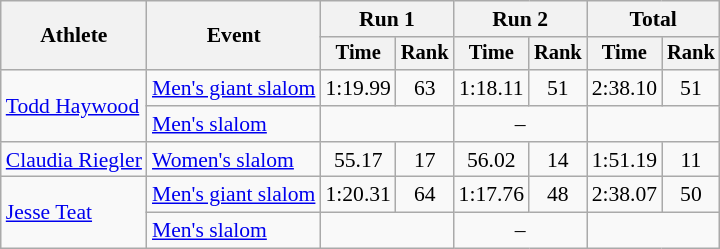<table class="wikitable" style="font-size:90%;text-align:center;">
<tr>
<th rowspan=2>Athlete</th>
<th rowspan=2>Event</th>
<th colspan=2>Run 1</th>
<th colspan=2>Run 2</th>
<th colspan=2>Total</th>
</tr>
<tr style="font-size:95%">
<th>Time</th>
<th>Rank</th>
<th>Time</th>
<th>Rank</th>
<th>Time</th>
<th>Rank</th>
</tr>
<tr>
<td style="text-align:left;" rowspan=2><a href='#'>Todd Haywood</a></td>
<td style="text-align:left;"><a href='#'>Men's giant slalom</a></td>
<td>1:19.99</td>
<td>63</td>
<td>1:18.11</td>
<td>51</td>
<td>2:38.10</td>
<td>51</td>
</tr>
<tr>
<td style="text-align:left;"><a href='#'>Men's slalom</a></td>
<td colspan=2></td>
<td colspan=2>–</td>
<td colspan=2></td>
</tr>
<tr>
<td style="text-align:left;"><a href='#'>Claudia Riegler</a></td>
<td style="text-align:left;"><a href='#'>Women's slalom</a></td>
<td>55.17</td>
<td>17</td>
<td>56.02</td>
<td>14</td>
<td>1:51.19</td>
<td>11</td>
</tr>
<tr>
<td style="text-align:left;" rowspan=2><a href='#'>Jesse Teat</a></td>
<td style="text-align:left;"><a href='#'>Men's giant slalom</a></td>
<td>1:20.31</td>
<td>64</td>
<td>1:17.76</td>
<td>48</td>
<td>2:38.07</td>
<td>50</td>
</tr>
<tr>
<td style="text-align:left;"><a href='#'>Men's slalom</a></td>
<td colspan=2></td>
<td colspan=2>–</td>
<td colspan=2></td>
</tr>
</table>
